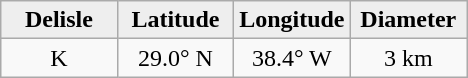<table class="wikitable">
<tr>
<th width="25%" style="background:#eeeeee;">Delisle</th>
<th width="25%" style="background:#eeeeee;">Latitude</th>
<th width="25%" style="background:#eeeeee;">Longitude</th>
<th width="25%" style="background:#eeeeee;">Diameter</th>
</tr>
<tr>
<td align="center">K</td>
<td align="center">29.0° N</td>
<td align="center">38.4° W</td>
<td align="center">3 km</td>
</tr>
</table>
